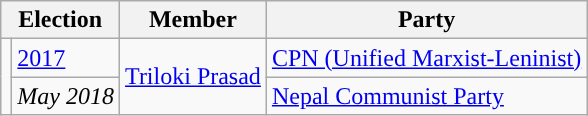<table class="wikitable">
<tr>
<th colspan="2">Election</th>
<th>Member</th>
<th>Party</th>
</tr>
<tr>
<td rowspan="2" style="background-color:"></td>
<td><a href='#'>2017</a></td>
<td rowspan="2"><a href='#'>Triloki Prasad</a></td>
<td><a href='#'>CPN (Unified Marxist-Leninist)</a></td>
</tr>
<tr>
<td><em>May 2018</em></td>
<td><a href='#'>Nepal Communist Party</a></td>
</tr>
</table>
